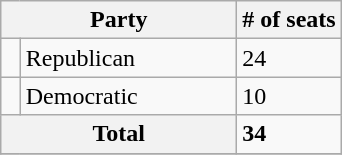<table class="wikitable sortable">
<tr>
<th colspan="2" style="width:150px;">Party</th>
<th># of seats</th>
</tr>
<tr>
<td></td>
<td>Republican</td>
<td>24</td>
</tr>
<tr>
<td></td>
<td>Democratic</td>
<td>10</td>
</tr>
<tr>
<th colspan=2>Total</th>
<td><strong>34</strong></td>
</tr>
<tr>
</tr>
</table>
